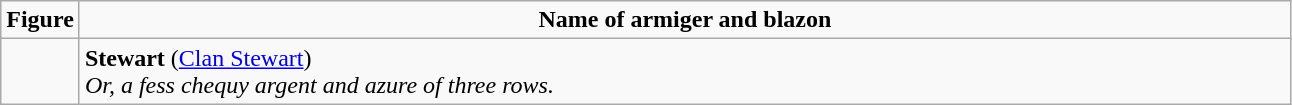<table class=wikitable>
<tr valign=top  align=center>
<td><strong>Figure</strong></td>
<td width="800"><strong>Name of armiger and blazon</strong></td>
</tr>
<tr valign=top>
<td align=center></td>
<td><strong>Stewart</strong> (<a href='#'>Clan Stewart</a>)<br><em>Or, a fess chequy argent and azure of three rows.</em></td>
</tr>
</table>
